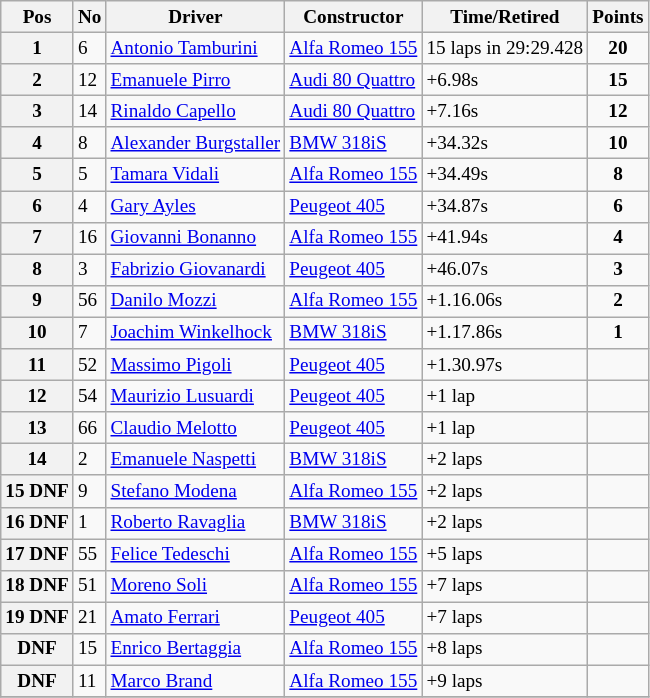<table class="wikitable" style="font-size: 80%;">
<tr>
<th>Pos</th>
<th>No</th>
<th>Driver</th>
<th>Constructor</th>
<th>Time/Retired</th>
<th>Points</th>
</tr>
<tr>
<th>1</th>
<td>6</td>
<td> <a href='#'>Antonio Tamburini</a></td>
<td><a href='#'>Alfa Romeo 155</a></td>
<td>15 laps in 29:29.428</td>
<td align=center><strong>20</strong></td>
</tr>
<tr>
<th>2</th>
<td>12</td>
<td> <a href='#'>Emanuele Pirro</a></td>
<td><a href='#'>Audi 80 Quattro</a></td>
<td>+6.98s</td>
<td align=center><strong>15</strong></td>
</tr>
<tr>
<th>3</th>
<td>14</td>
<td> <a href='#'>Rinaldo Capello</a></td>
<td><a href='#'>Audi 80 Quattro</a></td>
<td>+7.16s</td>
<td align=center><strong>12</strong></td>
</tr>
<tr>
<th>4</th>
<td>8</td>
<td> <a href='#'> Alexander Burgstaller</a></td>
<td><a href='#'>BMW 318iS</a></td>
<td>+34.32s</td>
<td align=center><strong>10</strong></td>
</tr>
<tr>
<th>5</th>
<td>5</td>
<td> <a href='#'>Tamara Vidali</a></td>
<td><a href='#'>Alfa Romeo 155</a></td>
<td>+34.49s</td>
<td align=center><strong>8</strong></td>
</tr>
<tr>
<th>6</th>
<td>4</td>
<td> <a href='#'>Gary Ayles</a></td>
<td><a href='#'>Peugeot 405</a></td>
<td>+34.87s</td>
<td align=center><strong>6</strong></td>
</tr>
<tr>
<th>7</th>
<td>16</td>
<td> <a href='#'>Giovanni Bonanno</a></td>
<td><a href='#'>Alfa Romeo 155</a></td>
<td>+41.94s</td>
<td align=center><strong>4</strong></td>
</tr>
<tr>
<th>8</th>
<td>3</td>
<td> <a href='#'>Fabrizio Giovanardi</a></td>
<td><a href='#'>Peugeot 405</a></td>
<td>+46.07s</td>
<td align=center><strong>3</strong></td>
</tr>
<tr>
<th>9</th>
<td>56</td>
<td> <a href='#'>Danilo Mozzi</a></td>
<td><a href='#'>Alfa Romeo 155</a></td>
<td>+1.16.06s</td>
<td align=center><strong>2</strong></td>
</tr>
<tr>
<th>10</th>
<td>7</td>
<td> <a href='#'>Joachim Winkelhock</a></td>
<td><a href='#'>BMW 318iS</a></td>
<td>+1.17.86s</td>
<td align=center><strong>1</strong></td>
</tr>
<tr>
<th>11</th>
<td>52</td>
<td> <a href='#'>Massimo Pigoli</a></td>
<td><a href='#'>Peugeot 405</a></td>
<td>+1.30.97s</td>
<td></td>
</tr>
<tr>
<th>12</th>
<td>54</td>
<td> <a href='#'>Maurizio Lusuardi</a></td>
<td><a href='#'>Peugeot 405</a></td>
<td>+1 lap</td>
<td></td>
</tr>
<tr>
<th>13</th>
<td>66</td>
<td> <a href='#'>Claudio Melotto</a></td>
<td><a href='#'>Peugeot 405</a></td>
<td>+1 lap</td>
<td></td>
</tr>
<tr>
<th>14</th>
<td>2</td>
<td> <a href='#'>Emanuele Naspetti</a></td>
<td><a href='#'>BMW 318iS</a></td>
<td>+2 laps</td>
<td></td>
</tr>
<tr>
<th>15 DNF</th>
<td>9</td>
<td> <a href='#'>Stefano Modena</a></td>
<td><a href='#'>Alfa Romeo 155</a></td>
<td>+2 laps</td>
<td></td>
</tr>
<tr>
<th>16 DNF</th>
<td>1</td>
<td> <a href='#'>Roberto Ravaglia</a></td>
<td><a href='#'>BMW 318iS</a></td>
<td>+2 laps</td>
<td></td>
</tr>
<tr>
<th>17 DNF</th>
<td>55</td>
<td> <a href='#'>Felice Tedeschi</a></td>
<td><a href='#'>Alfa Romeo 155</a></td>
<td>+5 laps</td>
<td></td>
</tr>
<tr>
<th>18 DNF</th>
<td>51</td>
<td> <a href='#'>Moreno Soli</a></td>
<td><a href='#'>Alfa Romeo 155</a></td>
<td>+7 laps</td>
<td></td>
</tr>
<tr>
<th>19 DNF</th>
<td>21</td>
<td> <a href='#'>Amato Ferrari</a></td>
<td><a href='#'>Peugeot 405</a></td>
<td>+7 laps</td>
<td></td>
</tr>
<tr>
<th>DNF</th>
<td>15</td>
<td> <a href='#'>Enrico Bertaggia</a></td>
<td><a href='#'>Alfa Romeo 155</a></td>
<td>+8 laps</td>
<td></td>
</tr>
<tr>
<th>DNF</th>
<td>11</td>
<td> <a href='#'>Marco Brand</a></td>
<td><a href='#'>Alfa Romeo 155</a></td>
<td>+9 laps</td>
<td></td>
</tr>
<tr>
</tr>
</table>
